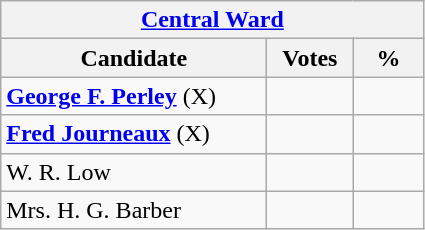<table class="wikitable">
<tr>
<th colspan="3"><a href='#'>Central Ward</a></th>
</tr>
<tr>
<th style="width: 170px">Candidate</th>
<th style="width: 50px">Votes</th>
<th style="width: 40px">%</th>
</tr>
<tr>
<td><strong><a href='#'>George F. Perley</a></strong> (X)</td>
<td></td>
<td></td>
</tr>
<tr>
<td><strong><a href='#'>Fred Journeaux</a></strong> (X)</td>
<td></td>
<td></td>
</tr>
<tr>
<td>W. R. Low</td>
<td></td>
<td></td>
</tr>
<tr>
<td>Mrs. H. G. Barber</td>
<td></td>
<td></td>
</tr>
</table>
